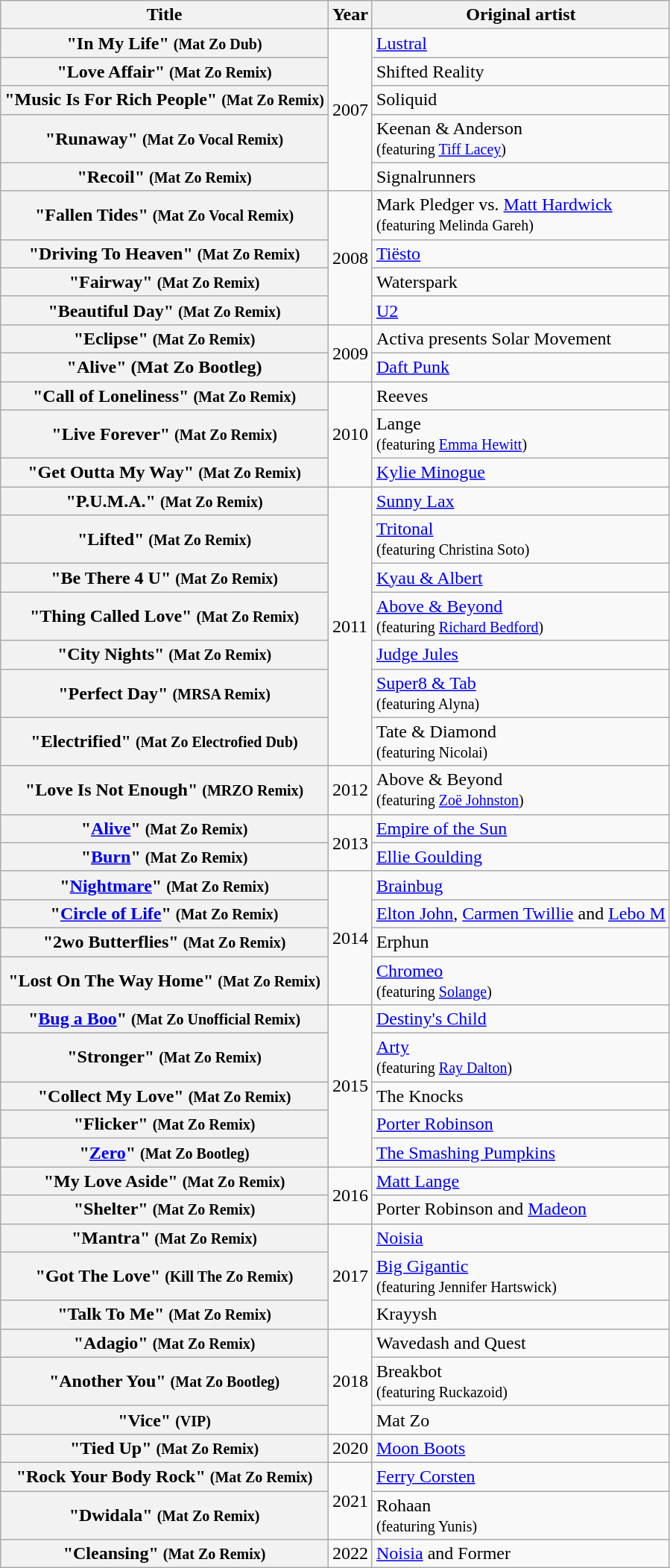<table class="wikitable plainrowheaders">
<tr>
<th>Title</th>
<th>Year</th>
<th>Original artist</th>
</tr>
<tr>
<th scope="row">"In My Life" <small>(Mat Zo Dub)</small></th>
<td rowspan="5">2007</td>
<td><a href='#'>Lustral</a></td>
</tr>
<tr>
<th scope="row">"Love Affair" <small>(Mat Zo Remix)</small></th>
<td>Shifted Reality</td>
</tr>
<tr>
<th scope="row">"Music Is For Rich People" <small>(Mat Zo Remix)</small></th>
<td>Soliquid</td>
</tr>
<tr>
<th scope="row">"Runaway" <small>(Mat Zo Vocal Remix)</small></th>
<td>Keenan & Anderson <br><small>(featuring <a href='#'>Tiff Lacey</a>)</small></td>
</tr>
<tr>
<th scope="row">"Recoil" <small>(Mat Zo Remix)</small></th>
<td>Signalrunners</td>
</tr>
<tr>
<th scope="row">"Fallen Tides" <small>(Mat Zo Vocal Remix)</small></th>
<td rowspan="4">2008</td>
<td>Mark Pledger vs. <a href='#'>Matt Hardwick</a> <br><small>(featuring Melinda Gareh)</small></td>
</tr>
<tr>
<th scope="row">"Driving To Heaven" <small>(Mat Zo Remix)</small></th>
<td><a href='#'>Tiësto</a></td>
</tr>
<tr>
<th scope="row">"Fairway" <small>(Mat Zo Remix)</small></th>
<td>Waterspark</td>
</tr>
<tr>
<th scope="row">"Beautiful Day" <small>(Mat Zo Remix)</small></th>
<td><a href='#'>U2</a></td>
</tr>
<tr>
<th scope="row">"Eclipse" <small>(Mat Zo Remix)</small></th>
<td rowspan="2">2009</td>
<td>Activa presents Solar Movement</td>
</tr>
<tr>
<th scope="row">"Alive" (Mat Zo Bootleg)</th>
<td><a href='#'>Daft Punk</a></td>
</tr>
<tr>
<th scope="row">"Call of Loneliness" <small>(Mat Zo Remix)</small></th>
<td rowspan="3">2010</td>
<td>Reeves</td>
</tr>
<tr>
<th scope="row">"Live Forever" <small>(Mat Zo Remix)</small></th>
<td>Lange <br><small>(featuring <a href='#'>Emma Hewitt</a>)</small></td>
</tr>
<tr>
<th scope="row">"Get Outta My Way" <small>(Mat Zo Remix)</small></th>
<td><a href='#'>Kylie Minogue</a></td>
</tr>
<tr>
<th scope="row">"P.U.M.A." <small>(Mat Zo Remix)</small></th>
<td rowspan="7">2011</td>
<td><a href='#'>Sunny Lax</a></td>
</tr>
<tr>
<th scope="row">"Lifted" <small>(Mat Zo Remix)</small></th>
<td><a href='#'>Tritonal</a> <br><small>(featuring Christina Soto)</small></td>
</tr>
<tr>
<th scope="row">"Be There 4 U" <small>(Mat Zo Remix)</small></th>
<td><a href='#'>Kyau & Albert</a></td>
</tr>
<tr>
<th scope="row">"Thing Called Love" <small>(Mat Zo Remix)</small></th>
<td><a href='#'>Above & Beyond</a> <br><small>(featuring <a href='#'>Richard Bedford</a>)</small></td>
</tr>
<tr>
<th scope="row">"City Nights" <small>(Mat Zo Remix)</small></th>
<td><a href='#'>Judge Jules</a></td>
</tr>
<tr>
<th scope="row">"Perfect Day" <small>(MRSA Remix)</small></th>
<td><a href='#'>Super8 & Tab</a> <br><small>(featuring Alyna)</small></td>
</tr>
<tr>
<th scope="row">"Electrified" <small>(Mat Zo Electrofied Dub)</small></th>
<td>Tate & Diamond <br><small>(featuring Nicolai)</small></td>
</tr>
<tr>
<th scope="row">"Love Is Not Enough" <small>(MRZO Remix)</small></th>
<td>2012</td>
<td>Above & Beyond <br><small>(featuring <a href='#'>Zoë Johnston</a>)</small></td>
</tr>
<tr>
<th scope="row">"<a href='#'>Alive</a>" <small>(Mat Zo Remix)</small></th>
<td rowspan="2">2013</td>
<td><a href='#'>Empire of the Sun</a></td>
</tr>
<tr>
<th scope="row">"<a href='#'>Burn</a>" <small>(Mat Zo Remix)</small></th>
<td><a href='#'>Ellie Goulding</a></td>
</tr>
<tr>
<th scope="row">"<a href='#'>Nightmare</a>" <small>(Mat Zo Remix)</small></th>
<td rowspan="4">2014</td>
<td><a href='#'>Brainbug</a></td>
</tr>
<tr>
<th scope="row">"<a href='#'>Circle of Life</a>" <small>(Mat Zo Remix)</small></th>
<td><a href='#'>Elton John</a>, <a href='#'>Carmen Twillie</a> and <a href='#'>Lebo M</a></td>
</tr>
<tr>
<th scope="row">"2wo Butterflies" <small>(Mat Zo Remix)</small></th>
<td>Erphun</td>
</tr>
<tr>
<th scope="row">"Lost On The Way Home" <small>(Mat Zo Remix)</small></th>
<td><a href='#'>Chromeo</a> <br><small>(featuring <a href='#'>Solange</a>)</small></td>
</tr>
<tr>
<th scope="row">"<a href='#'>Bug a Boo</a>" <small>(Mat Zo Unofficial Remix)</small></th>
<td rowspan="5">2015</td>
<td><a href='#'>Destiny's Child</a></td>
</tr>
<tr>
<th scope="row">"Stronger" <small>(Mat Zo Remix)</small></th>
<td><a href='#'>Arty</a> <br><small>(featuring <a href='#'>Ray Dalton</a>)</small></td>
</tr>
<tr>
<th scope="row">"Collect My Love" <small>(Mat Zo Remix)</small></th>
<td>The Knocks</td>
</tr>
<tr>
<th scope="row">"Flicker" <small>(Mat Zo Remix)</small></th>
<td><a href='#'>Porter Robinson</a></td>
</tr>
<tr>
<th scope="row">"<a href='#'>Zero</a>" <small>(Mat Zo Bootleg)</small></th>
<td><a href='#'>The Smashing Pumpkins</a></td>
</tr>
<tr>
<th scope="row">"My Love Aside" <small>(Mat Zo Remix)</small></th>
<td rowspan="2">2016</td>
<td><a href='#'>Matt Lange</a></td>
</tr>
<tr>
<th scope="row">"Shelter" <small>(Mat Zo Remix)</small></th>
<td>Porter Robinson and <a href='#'>Madeon</a></td>
</tr>
<tr>
<th scope="row">"Mantra" <small>(Mat Zo Remix)</small></th>
<td rowspan="3">2017</td>
<td><a href='#'>Noisia</a></td>
</tr>
<tr>
<th scope="row">"Got The Love" <small>(Kill The Zo Remix)</small></th>
<td><a href='#'>Big Gigantic</a> <br><small>(featuring Jennifer Hartswick)</small></td>
</tr>
<tr>
<th scope="row">"Talk To Me" <small>(Mat Zo Remix)</small></th>
<td>Krayysh</td>
</tr>
<tr>
<th scope="row">"Adagio" <small>(Mat Zo Remix)</small></th>
<td rowspan="3">2018</td>
<td>Wavedash and Quest</td>
</tr>
<tr>
<th scope="row">"Another You" <small>(Mat Zo Bootleg)</small></th>
<td>Breakbot <br><small>(featuring Ruckazoid)</small></td>
</tr>
<tr>
<th scope="row">"Vice" <small>(VIP)</small></th>
<td>Mat Zo</td>
</tr>
<tr>
<th scope="row">"Tied Up" <small>(Mat Zo Remix)</small></th>
<td>2020</td>
<td><a href='#'>Moon Boots</a></td>
</tr>
<tr>
<th scope="row">"Rock Your Body Rock" <small>(Mat Zo Remix)</small></th>
<td rowspan="2">2021</td>
<td><a href='#'>Ferry Corsten</a></td>
</tr>
<tr>
<th scope="row">"Dwidala" <small>(Mat Zo Remix)</small></th>
<td>Rohaan <br><small>(featuring Yunis)</small></td>
</tr>
<tr>
<th scope="row">"Cleansing" <small>(Mat Zo Remix)</small></th>
<td>2022</td>
<td><a href='#'>Noisia</a> and Former</td>
</tr>
</table>
